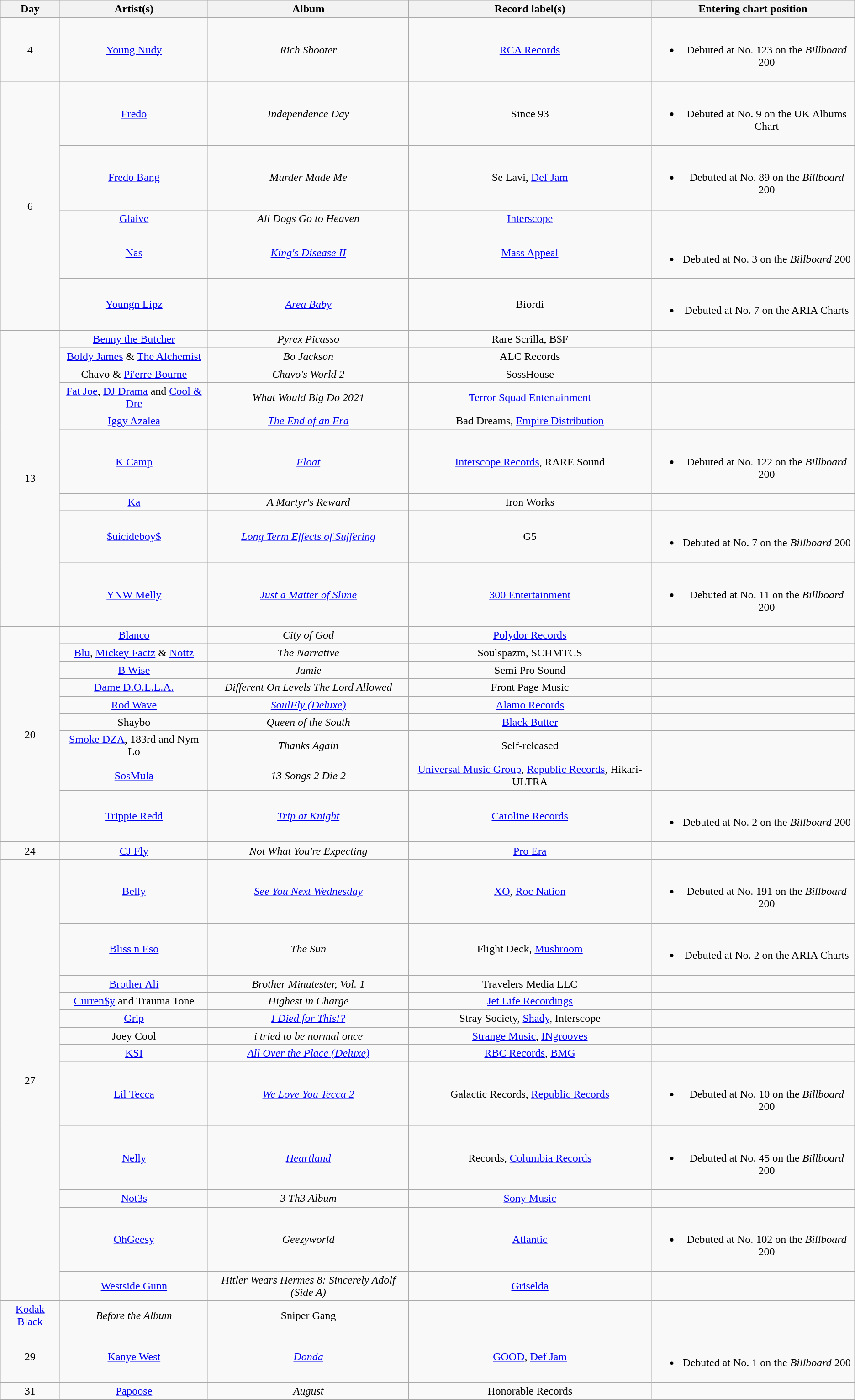<table class="wikitable" style="text-align:center;">
<tr>
<th scope="col">Day</th>
<th scope="col">Artist(s)</th>
<th scope="col">Album</th>
<th scope="col">Record label(s)</th>
<th><strong>Entering chart position</strong></th>
</tr>
<tr>
<td>4</td>
<td><a href='#'>Young Nudy</a></td>
<td><em>Rich Shooter</em></td>
<td><a href='#'>RCA Records</a></td>
<td><br><ul><li>Debuted at No. 123 on the <em>Billboard</em> 200</li></ul></td>
</tr>
<tr>
<td rowspan="5">6</td>
<td><a href='#'>Fredo</a></td>
<td><em>Independence Day</em></td>
<td>Since 93</td>
<td><br><ul><li>Debuted at No. 9 on the UK Albums Chart</li></ul></td>
</tr>
<tr>
<td><a href='#'>Fredo Bang</a></td>
<td><em>Murder Made Me</em></td>
<td>Se Lavi, <a href='#'>Def Jam</a></td>
<td><br><ul><li>Debuted at No. 89 on the <em>Billboard</em> 200</li></ul></td>
</tr>
<tr>
<td><a href='#'>Glaive</a></td>
<td><em>All Dogs Go to Heaven</em></td>
<td><a href='#'>Interscope</a></td>
<td></td>
</tr>
<tr>
<td><a href='#'>Nas</a></td>
<td><em><a href='#'>King's Disease II</a></em></td>
<td><a href='#'>Mass Appeal</a></td>
<td><br><ul><li>Debuted at No. 3 on the <em>Billboard</em> 200</li></ul></td>
</tr>
<tr>
<td><a href='#'>Youngn Lipz</a></td>
<td><em><a href='#'>Area Baby</a></em></td>
<td>Biordi</td>
<td><br><ul><li>Debuted at No. 7 on the ARIA Charts</li></ul></td>
</tr>
<tr>
<td rowspan="9">13</td>
<td><a href='#'>Benny the Butcher</a></td>
<td><em>Pyrex Picasso</em></td>
<td>Rare Scrilla, B$F</td>
<td></td>
</tr>
<tr>
<td><a href='#'>Boldy James</a> & <a href='#'>The Alchemist</a></td>
<td><em>Bo Jackson</em></td>
<td>ALC Records</td>
<td></td>
</tr>
<tr>
<td>Chavo & <a href='#'>Pi'erre Bourne</a></td>
<td><em>Chavo's World 2</em></td>
<td>SossHouse</td>
<td></td>
</tr>
<tr>
<td><a href='#'>Fat Joe</a>, <a href='#'>DJ Drama</a> and <a href='#'>Cool & Dre</a></td>
<td><em>What Would Big Do 2021</em></td>
<td><a href='#'>Terror Squad Entertainment</a></td>
<td></td>
</tr>
<tr>
<td><a href='#'>Iggy Azalea</a></td>
<td><em><a href='#'>The End of an Era</a></em></td>
<td>Bad Dreams, <a href='#'>Empire Distribution</a></td>
<td></td>
</tr>
<tr>
<td><a href='#'>K Camp</a></td>
<td><em><a href='#'>Float</a></em></td>
<td><a href='#'>Interscope Records</a>, RARE Sound</td>
<td><br><ul><li>Debuted at No. 122 on the <em>Billboard</em> 200</li></ul></td>
</tr>
<tr>
<td><a href='#'>Ka</a></td>
<td><em>A Martyr's Reward</em></td>
<td>Iron Works</td>
<td></td>
</tr>
<tr>
<td><a href='#'>$uicideboy$</a></td>
<td><em><a href='#'>Long Term Effects of Suffering</a></em></td>
<td>G5</td>
<td><br><ul><li>Debuted at No. 7 on the <em>Billboard</em> 200</li></ul></td>
</tr>
<tr>
<td><a href='#'>YNW Melly</a></td>
<td><em><a href='#'>Just a Matter of Slime</a></em></td>
<td><a href='#'>300 Entertainment</a></td>
<td><br><ul><li>Debuted at No. 11 on the <em>Billboard</em> 200</li></ul></td>
</tr>
<tr>
<td rowspan="9">20</td>
<td><a href='#'>Blanco</a></td>
<td><em>City of God</em></td>
<td><a href='#'>Polydor Records</a></td>
<td></td>
</tr>
<tr>
<td><a href='#'>Blu</a>, <a href='#'>Mickey Factz</a> & <a href='#'>Nottz</a></td>
<td><em>The Narrative</em></td>
<td>Soulspazm, SCHMTCS</td>
<td></td>
</tr>
<tr>
<td><a href='#'>B Wise</a></td>
<td><em>Jamie</em></td>
<td>Semi Pro Sound</td>
<td></td>
</tr>
<tr>
<td><a href='#'>Dame D.O.L.L.A.</a></td>
<td><em>Different On Levels The Lord Allowed</em></td>
<td>Front Page Music</td>
<td></td>
</tr>
<tr>
<td><a href='#'>Rod Wave</a></td>
<td><em><a href='#'>SoulFly (Deluxe)</a></em></td>
<td><a href='#'>Alamo Records</a></td>
<td></td>
</tr>
<tr>
<td>Shaybo</td>
<td><em>Queen of the South</em></td>
<td><a href='#'>Black Butter</a></td>
<td></td>
</tr>
<tr>
<td><a href='#'>Smoke DZA</a>, 183rd and Nym Lo</td>
<td><em>Thanks Again</em></td>
<td>Self-released</td>
<td></td>
</tr>
<tr>
<td><a href='#'>SosMula</a></td>
<td><em>13 Songs 2 Die 2</em></td>
<td><a href='#'>Universal Music Group</a>, <a href='#'>Republic Records</a>, Hikari-ULTRA</td>
<td></td>
</tr>
<tr>
<td><a href='#'>Trippie Redd</a></td>
<td><em><a href='#'>Trip at Knight</a></em></td>
<td><a href='#'>Caroline Records</a></td>
<td><br><ul><li>Debuted at No. 2 on the <em>Billboard</em> 200</li></ul></td>
</tr>
<tr>
<td>24</td>
<td><a href='#'>CJ Fly</a></td>
<td><em>Not What You're Expecting</em></td>
<td><a href='#'>Pro Era</a></td>
<td></td>
</tr>
<tr>
<td rowspan="13">27</td>
<td><a href='#'>Belly</a></td>
<td><em><a href='#'>See You Next Wednesday</a></em></td>
<td><a href='#'>XO</a>, <a href='#'>Roc Nation</a></td>
<td><br><ul><li>Debuted at No. 191 on the <em>Billboard</em> 200</li></ul></td>
</tr>
<tr>
<td><a href='#'>Bliss n Eso</a></td>
<td><em>The Sun</em></td>
<td>Flight Deck, <a href='#'>Mushroom</a></td>
<td><br><ul><li>Debuted at No. 2 on the ARIA Charts</li></ul></td>
</tr>
<tr>
<td><a href='#'>Brother Ali</a></td>
<td><em>Brother Minutester, Vol. 1</em></td>
<td>Travelers Media LLC</td>
<td></td>
</tr>
<tr>
</tr>
<tr>
<td><a href='#'>Curren$y</a> and Trauma Tone</td>
<td><em>Highest in Charge</em></td>
<td><a href='#'>Jet Life Recordings</a></td>
<td></td>
</tr>
<tr>
<td><a href='#'>Grip</a></td>
<td><em><a href='#'>I Died for This!?</a></em></td>
<td>Stray Society, <a href='#'>Shady</a>, Interscope</td>
<td></td>
</tr>
<tr>
<td>Joey Cool</td>
<td><em>i tried to be normal once</em></td>
<td><a href='#'>Strange Music</a>, <a href='#'>INgrooves</a></td>
<td></td>
</tr>
<tr>
<td><a href='#'>KSI</a></td>
<td><em><a href='#'>All Over the Place (Deluxe)</a></em></td>
<td><a href='#'>RBC Records</a>, <a href='#'>BMG</a></td>
<td></td>
</tr>
<tr>
<td><a href='#'>Lil Tecca</a></td>
<td><em><a href='#'>We Love You Tecca 2</a></em></td>
<td>Galactic Records, <a href='#'>Republic Records</a></td>
<td><br><ul><li>Debuted at No. 10 on the <em>Billboard</em> 200</li></ul></td>
</tr>
<tr>
<td><a href='#'>Nelly</a></td>
<td><em><a href='#'>Heartland</a></em></td>
<td>Records, <a href='#'>Columbia Records</a></td>
<td><br><ul><li>Debuted at No. 45 on the <em>Billboard</em> 200</li></ul></td>
</tr>
<tr>
<td><a href='#'>Not3s</a></td>
<td><em>3 Th3 Album</em></td>
<td><a href='#'>Sony Music</a></td>
<td></td>
</tr>
<tr>
<td><a href='#'>OhGeesy</a></td>
<td><em>Geezyworld</em></td>
<td><a href='#'>Atlantic</a></td>
<td><br><ul><li>Debuted at No. 102 on the <em>Billboard</em> 200</li></ul></td>
</tr>
<tr>
<td><a href='#'>Westside Gunn</a></td>
<td><em>Hitler Wears Hermes 8: Sincerely Adolf (Side A)</em></td>
<td><a href='#'>Griselda</a></td>
<td></td>
</tr>
<tr>
<td><a href='#'>Kodak Black</a></td>
<td><em>Before the Album</em></td>
<td>Sniper Gang</td>
<td></td>
</tr>
<tr>
<td>29</td>
<td><a href='#'>Kanye West</a></td>
<td><em><a href='#'>Donda</a></em></td>
<td><a href='#'>GOOD</a>, <a href='#'>Def Jam</a></td>
<td><br><ul><li>Debuted at No. 1 on the <em>Billboard</em> 200</li></ul></td>
</tr>
<tr>
<td>31</td>
<td><a href='#'>Papoose</a></td>
<td><em>August</em></td>
<td>Honorable Records</td>
<td></td>
</tr>
</table>
